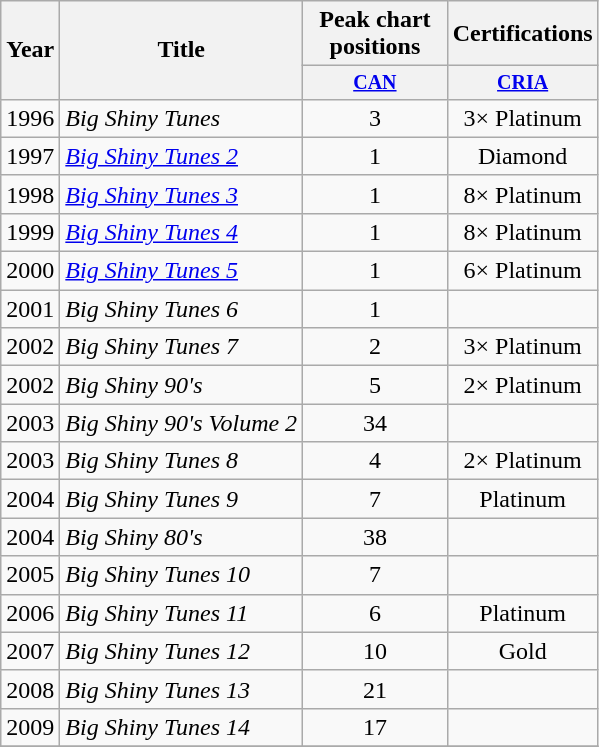<table class="wikitable">
<tr>
<th rowspan="2">Year</th>
<th rowspan="2">Title</th>
<th colspan="1">Peak chart positions</th>
<th colspan="1">Certifications</th>
</tr>
<tr style="font-size: smaller;">
<th width="90"><a href='#'>CAN</a><br></th>
<th width="90"><a href='#'>CRIA</a></th>
</tr>
<tr>
<td>1996</td>
<td><em>Big Shiny Tunes</em></td>
<td align="center">3</td>
<td align="center">3× Platinum</td>
</tr>
<tr>
<td>1997</td>
<td><em><a href='#'>Big Shiny Tunes 2</a></em></td>
<td align="center">1</td>
<td align="center">Diamond</td>
</tr>
<tr>
<td>1998</td>
<td><em><a href='#'>Big Shiny Tunes 3</a></em></td>
<td align="center">1</td>
<td align="center">8× Platinum</td>
</tr>
<tr>
<td>1999</td>
<td><em><a href='#'>Big Shiny Tunes 4</a></em></td>
<td align="center">1</td>
<td align="center">8× Platinum</td>
</tr>
<tr>
<td>2000</td>
<td><em><a href='#'>Big Shiny Tunes 5</a></em></td>
<td align="center">1</td>
<td align="center">6× Platinum</td>
</tr>
<tr>
<td>2001</td>
<td><em>Big Shiny Tunes 6</em></td>
<td align="center">1</td>
<td align="center"></td>
</tr>
<tr>
<td>2002</td>
<td><em>Big Shiny Tunes 7</em></td>
<td align="center">2</td>
<td align="center">3× Platinum</td>
</tr>
<tr>
<td>2002</td>
<td><em>Big Shiny 90's</em></td>
<td align="center">5</td>
<td align="center">2× Platinum</td>
</tr>
<tr>
<td>2003</td>
<td><em>Big Shiny 90's Volume 2</em></td>
<td align="center">34</td>
<td align="center"></td>
</tr>
<tr>
<td>2003</td>
<td><em>Big Shiny Tunes 8</em></td>
<td align="center">4</td>
<td align="center">2× Platinum</td>
</tr>
<tr>
<td>2004</td>
<td><em>Big Shiny Tunes 9</em></td>
<td align="center">7</td>
<td align="center">Platinum</td>
</tr>
<tr>
<td>2004</td>
<td><em>Big Shiny 80's</em></td>
<td align="center">38</td>
<td align="center"></td>
</tr>
<tr>
<td>2005</td>
<td><em>Big Shiny Tunes 10</em></td>
<td align="center">7</td>
<td align="center"></td>
</tr>
<tr>
<td>2006</td>
<td><em>Big Shiny Tunes 11</em></td>
<td align="center">6</td>
<td align="center">Platinum</td>
</tr>
<tr>
<td>2007</td>
<td><em>Big Shiny Tunes 12</em></td>
<td align="center">10</td>
<td align="center">Gold</td>
</tr>
<tr>
<td>2008</td>
<td><em>Big Shiny Tunes 13</em></td>
<td align="center">21</td>
<td align="center"></td>
</tr>
<tr>
<td>2009</td>
<td><em>Big Shiny Tunes 14</em></td>
<td align="center">17</td>
<td align="center"></td>
</tr>
<tr>
</tr>
</table>
